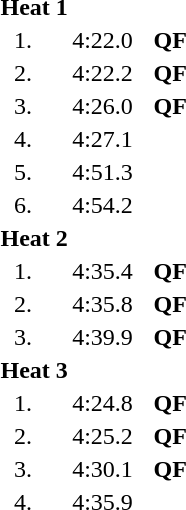<table style="text-align:center">
<tr>
<td colspan=4 align=left><strong>Heat 1</strong></td>
</tr>
<tr>
<td width=30>1.</td>
<td align=left></td>
<td width=60>4:22.0</td>
<td><strong>QF</strong></td>
</tr>
<tr>
<td>2.</td>
<td align=left></td>
<td>4:22.2</td>
<td><strong>QF</strong></td>
</tr>
<tr>
<td>3.</td>
<td align=left></td>
<td>4:26.0</td>
<td><strong>QF</strong></td>
</tr>
<tr>
<td>4.</td>
<td align=left></td>
<td>4:27.1</td>
<td></td>
</tr>
<tr>
<td>5.</td>
<td align=left></td>
<td>4:51.3</td>
<td></td>
</tr>
<tr>
<td>6.</td>
<td align=left></td>
<td>4:54.2</td>
<td></td>
</tr>
<tr>
<td colspan=4 align=left><strong>Heat 2</strong></td>
</tr>
<tr>
<td>1.</td>
<td align=left></td>
<td>4:35.4</td>
<td><strong>QF</strong></td>
</tr>
<tr>
<td>2.</td>
<td align=left></td>
<td>4:35.8</td>
<td><strong>QF</strong></td>
</tr>
<tr>
<td>3.</td>
<td align=left></td>
<td>4:39.9</td>
<td><strong>QF</strong></td>
</tr>
<tr>
<td colspan=4 align=left><strong>Heat 3</strong></td>
</tr>
<tr>
<td>1.</td>
<td align=left></td>
<td>4:24.8</td>
<td><strong>QF</strong></td>
</tr>
<tr>
<td>2.</td>
<td align=left></td>
<td>4:25.2</td>
<td><strong>QF</strong></td>
</tr>
<tr>
<td>3.</td>
<td align=left></td>
<td>4:30.1</td>
<td><strong>QF</strong></td>
</tr>
<tr>
<td>4.</td>
<td align=left></td>
<td>4:35.9</td>
<td></td>
</tr>
</table>
